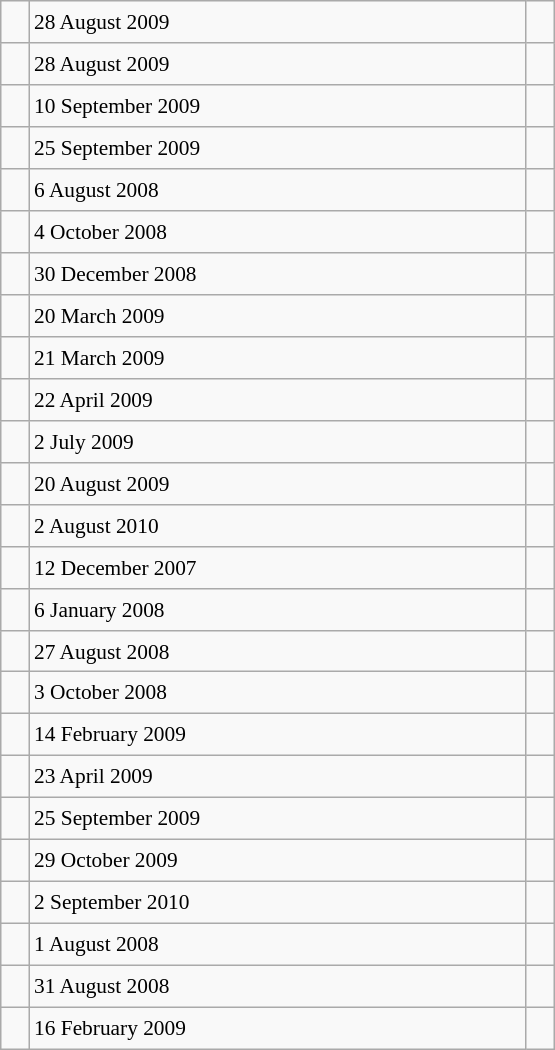<table class="wikitable" style="font-size: 89%; float: left; width: 26em; margin-right: 1em; height: 700px">
<tr>
<td></td>
<td>28 August 2009</td>
<td></td>
</tr>
<tr>
<td></td>
<td>28 August 2009</td>
<td></td>
</tr>
<tr>
<td></td>
<td>10 September 2009</td>
<td></td>
</tr>
<tr>
<td></td>
<td>25 September 2009</td>
<td></td>
</tr>
<tr>
<td></td>
<td>6 August 2008</td>
<td></td>
</tr>
<tr>
<td></td>
<td>4 October 2008</td>
<td></td>
</tr>
<tr>
<td></td>
<td>30 December 2008</td>
<td></td>
</tr>
<tr>
<td></td>
<td>20 March 2009</td>
<td></td>
</tr>
<tr>
<td></td>
<td>21 March 2009</td>
<td></td>
</tr>
<tr>
<td></td>
<td>22 April 2009</td>
<td></td>
</tr>
<tr>
<td></td>
<td>2 July 2009</td>
<td></td>
</tr>
<tr>
<td></td>
<td>20 August 2009</td>
<td></td>
</tr>
<tr>
<td></td>
<td>2 August 2010</td>
<td></td>
</tr>
<tr>
<td></td>
<td>12 December 2007</td>
<td></td>
</tr>
<tr>
<td></td>
<td>6 January 2008</td>
<td></td>
</tr>
<tr>
<td></td>
<td>27 August 2008</td>
<td></td>
</tr>
<tr>
<td></td>
<td>3 October 2008</td>
<td></td>
</tr>
<tr>
<td></td>
<td>14 February 2009</td>
<td></td>
</tr>
<tr>
<td></td>
<td>23 April 2009</td>
<td></td>
</tr>
<tr>
<td></td>
<td>25 September 2009</td>
<td></td>
</tr>
<tr>
<td></td>
<td>29 October 2009</td>
<td></td>
</tr>
<tr>
<td></td>
<td>2 September 2010</td>
<td></td>
</tr>
<tr>
<td></td>
<td>1 August 2008</td>
<td></td>
</tr>
<tr>
<td></td>
<td>31 August 2008</td>
<td></td>
</tr>
<tr>
<td></td>
<td>16 February 2009</td>
<td></td>
</tr>
</table>
